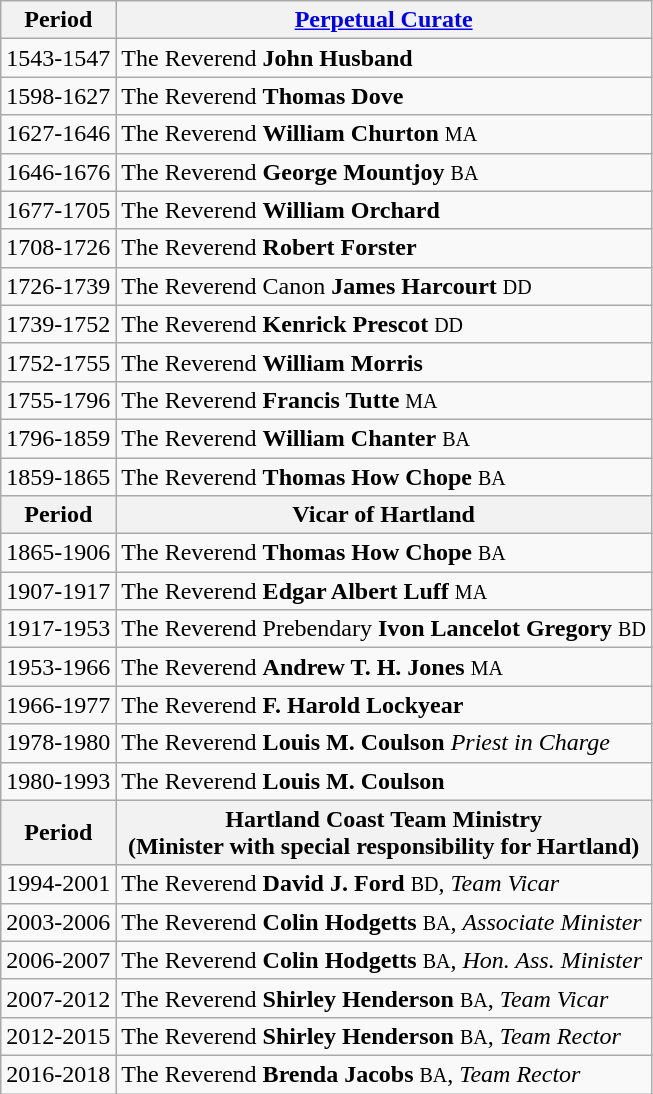<table class="wikitable" border="1">
<tr>
<th>Period</th>
<th><a href='#'>Perpetual Curate</a></th>
</tr>
<tr>
<td>1543-1547</td>
<td>The Reverend <strong>John Husband</strong></td>
</tr>
<tr>
<td>1598-1627</td>
<td>The Reverend <strong>Thomas Dove</strong></td>
</tr>
<tr>
<td>1627-1646</td>
<td>The Reverend <strong>William Churton</strong> <small>MA</small></td>
</tr>
<tr>
<td>1646-1676</td>
<td>The Reverend <strong>George Mountjoy</strong> <small>BA</small></td>
</tr>
<tr>
<td>1677-1705</td>
<td>The Reverend <strong>William Orchard</strong></td>
</tr>
<tr>
<td>1708-1726</td>
<td>The Reverend <strong>Robert Forster</strong></td>
</tr>
<tr>
<td>1726-1739</td>
<td>The Reverend Canon <strong>James Harcourt</strong> <small>DD</small></td>
</tr>
<tr>
<td>1739-1752</td>
<td>The Reverend <strong>Kenrick Prescot</strong> <small>DD</small></td>
</tr>
<tr>
<td>1752-1755</td>
<td>The Reverend <strong>William Morris</strong></td>
</tr>
<tr>
<td>1755-1796</td>
<td>The Reverend <strong>Francis Tutte</strong> <small>MA</small></td>
</tr>
<tr>
<td>1796-1859</td>
<td>The Reverend <strong>William Chanter</strong> <small>BA</small></td>
</tr>
<tr>
<td>1859-1865</td>
<td>The Reverend <strong>Thomas How Chope</strong> <small>BA</small></td>
</tr>
<tr>
<th>Period</th>
<th>Vicar of Hartland</th>
</tr>
<tr>
<td>1865-1906</td>
<td>The Reverend <strong>Thomas How Chope</strong> <small>BA</small></td>
</tr>
<tr>
<td>1907-1917</td>
<td>The Reverend <strong>Edgar Albert Luff</strong> <small>MA</small></td>
</tr>
<tr>
<td>1917-1953</td>
<td>The Reverend Prebendary <strong>Ivon Lancelot Gregory</strong> <small>BD</small> </td>
</tr>
<tr>
<td>1953-1966</td>
<td>The Reverend <strong>Andrew T. H. Jones</strong> <small>MA</small></td>
</tr>
<tr>
<td>1966-1977</td>
<td>The Reverend <strong>F. Harold Lockyear</strong></td>
</tr>
<tr>
<td>1978-1980</td>
<td>The Reverend <strong>Louis M. Coulson</strong> <em>Priest in Charge</em></td>
</tr>
<tr>
<td>1980-1993</td>
<td>The Reverend <strong>Louis M. Coulson</strong></td>
</tr>
<tr>
<th>Period</th>
<th>Hartland Coast Team Ministry<br>(Minister with special responsibility for Hartland)</th>
</tr>
<tr>
<td>1994-2001</td>
<td>The Reverend <strong>David J. Ford</strong> <small>BD</small>, <em>Team Vicar</em></td>
</tr>
<tr>
<td>2003-2006</td>
<td>The Reverend <strong>Colin Hodgetts</strong> <small>BA</small>, <em>Associate Minister</em></td>
</tr>
<tr>
<td>2006-2007</td>
<td>The Reverend <strong>Colin Hodgetts</strong> <small>BA</small>, <em>Hon. Ass. Minister</em></td>
</tr>
<tr>
<td>2007-2012</td>
<td>The Reverend <strong>Shirley Henderson</strong> <small>BA</small>, <em>Team Vicar</em></td>
</tr>
<tr>
<td>2012-2015</td>
<td>The Reverend <strong>Shirley Henderson</strong> <small>BA</small>, <em>Team Rector</em></td>
</tr>
<tr>
<td>2016-2018</td>
<td>The Reverend <strong>Brenda Jacobs</strong> <small>BA</small>, <em>Team Rector</em></td>
</tr>
</table>
